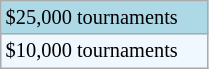<table class="wikitable" style="font-size:85%; width:11%;">
<tr style="background:lightblue;">
<td>$25,000 tournaments</td>
</tr>
<tr style="background:#f0f8ff;">
<td>$10,000 tournaments</td>
</tr>
</table>
